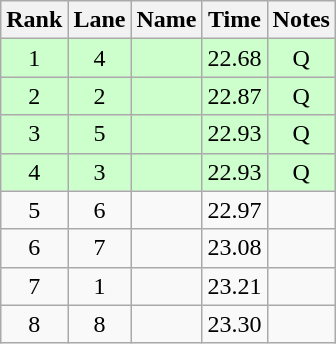<table class="wikitable sortable" style="text-align:center">
<tr>
<th>Rank</th>
<th>Lane</th>
<th>Name</th>
<th>Time</th>
<th>Notes</th>
</tr>
<tr bgcolor=ccffcc>
<td>1</td>
<td>4</td>
<td align=left></td>
<td>22.68</td>
<td>Q</td>
</tr>
<tr bgcolor=ccffcc>
<td>2</td>
<td>2</td>
<td align=left></td>
<td>22.87</td>
<td>Q</td>
</tr>
<tr bgcolor=ccffcc>
<td>3</td>
<td>5</td>
<td align=left></td>
<td>22.93</td>
<td>Q</td>
</tr>
<tr bgcolor=ccffcc>
<td>4</td>
<td>3</td>
<td align=left></td>
<td>22.93</td>
<td>Q</td>
</tr>
<tr>
<td>5</td>
<td>6</td>
<td align=left></td>
<td>22.97</td>
<td></td>
</tr>
<tr>
<td>6</td>
<td>7</td>
<td align=left></td>
<td>23.08</td>
<td></td>
</tr>
<tr>
<td>7</td>
<td>1</td>
<td align=left></td>
<td>23.21</td>
<td></td>
</tr>
<tr>
<td>8</td>
<td>8</td>
<td align=left></td>
<td>23.30</td>
<td></td>
</tr>
</table>
